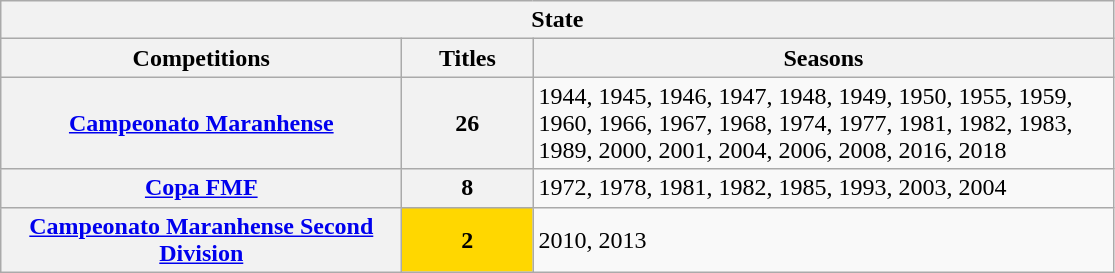<table class="wikitable">
<tr>
<th colspan="3">State</th>
</tr>
<tr>
<th style="width:260px">Competitions</th>
<th style="width:80px">Titles</th>
<th style="width:380px">Seasons</th>
</tr>
<tr>
<th style="text-align:center"><a href='#'>Campeonato Maranhense</a></th>
<th style="text-align:center"><strong>26</strong></th>
<td align="left">1944, 1945, 1946, 1947, 1948, 1949, 1950, 1955, 1959, 1960, 1966, 1967, 1968, 1974, 1977, 1981, 1982, 1983, 1989, 2000, 2001, 2004, 2006, 2008, 2016, 2018</td>
</tr>
<tr>
<th><a href='#'>Copa FMF</a></th>
<th style="text-align:center"><strong>8</strong></th>
<td align="left">1972, 1978, 1981, 1982, 1985, 1993, 2003, 2004</td>
</tr>
<tr>
<th><a href='#'>Campeonato Maranhense Second Division</a></th>
<td bgcolor="gold" style="text-align:center"><strong>2</strong></td>
<td align="left">2010, 2013</td>
</tr>
</table>
